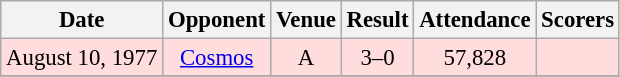<table class="wikitable" style="font-size:95%; text-align:center">
<tr>
<th>Date</th>
<th>Opponent</th>
<th>Venue</th>
<th>Result</th>
<th>Attendance</th>
<th>Scorers</th>
</tr>
<tr bgcolor="#ffdddd">
<td>August 10, 1977</td>
<td><a href='#'>Cosmos</a></td>
<td>A</td>
<td>3–0</td>
<td>57,828</td>
<td></td>
</tr>
<tr>
</tr>
</table>
